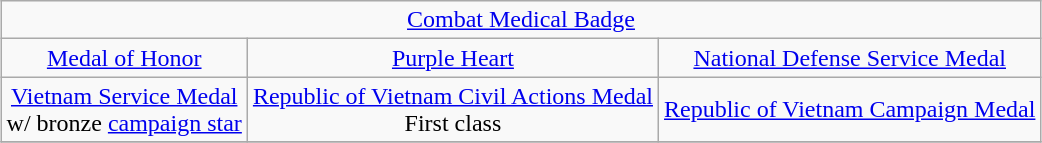<table class="wikitable" style="margin:1em auto; text-align:center;">
<tr>
<td colspan="3"><a href='#'>Combat Medical Badge</a></td>
</tr>
<tr>
<td><a href='#'>Medal of Honor</a></td>
<td><a href='#'>Purple Heart</a></td>
<td><a href='#'>National Defense Service Medal</a></td>
</tr>
<tr>
<td><a href='#'>Vietnam Service Medal</a><br>w/ bronze <a href='#'>campaign star</a></td>
<td><a href='#'>Republic of Vietnam Civil Actions Medal</a><br>First class</td>
<td><a href='#'>Republic of Vietnam Campaign Medal</a></td>
</tr>
<tr>
</tr>
</table>
